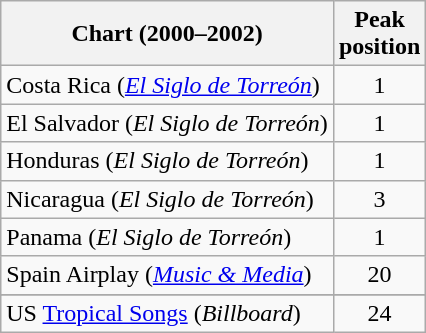<table class="wikitable sortable">
<tr>
<th align="center">Chart (2000–2002)</th>
<th align="center">Peak<br>position</th>
</tr>
<tr>
<td align="left">Costa Rica (<em><a href='#'>El Siglo de Torreón</a></em>)</td>
<td align="center">1</td>
</tr>
<tr>
<td align="left">El Salvador (<em>El Siglo de Torreón</em>)</td>
<td align="center">1</td>
</tr>
<tr>
<td align="left">Honduras (<em>El Siglo de Torreón</em>)</td>
<td align="center">1</td>
</tr>
<tr>
<td align="left">Nicaragua (<em>El Siglo de Torreón</em>)</td>
<td align="center">3</td>
</tr>
<tr>
<td align="left">Panama (<em>El Siglo de Torreón</em>)</td>
<td align="center">1</td>
</tr>
<tr>
<td align="left">Spain Airplay (<em><a href='#'>Music & Media</a></em>)</td>
<td align="center">20</td>
</tr>
<tr>
</tr>
<tr>
</tr>
<tr>
</tr>
<tr>
<td align="left">US <a href='#'>Tropical Songs</a> (<em>Billboard</em>)</td>
<td align="center">24</td>
</tr>
</table>
